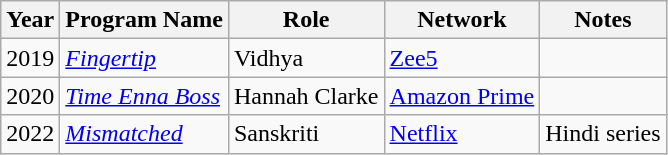<table class="wikitable">
<tr>
<th>Year</th>
<th>Program Name</th>
<th>Role</th>
<th>Network</th>
<th>Notes</th>
</tr>
<tr>
<td>2019</td>
<td><a href='#'><em>Fingertip</em></a></td>
<td>Vidhya</td>
<td><a href='#'>Zee5</a></td>
<td></td>
</tr>
<tr>
<td>2020</td>
<td><em><a href='#'>Time Enna Boss</a></em></td>
<td>Hannah Clarke</td>
<td><a href='#'>Amazon Prime</a></td>
<td></td>
</tr>
<tr>
<td>2022</td>
<td><em><a href='#'>Mismatched</a></em></td>
<td>Sanskriti</td>
<td><a href='#'>Netflix</a></td>
<td>Hindi series</td>
</tr>
</table>
